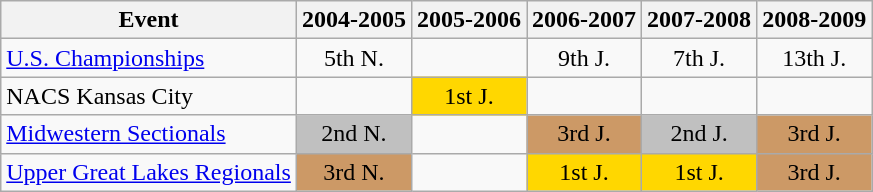<table class="wikitable">
<tr>
<th>Event</th>
<th>2004-2005</th>
<th>2005-2006</th>
<th>2006-2007</th>
<th>2007-2008</th>
<th>2008-2009</th>
</tr>
<tr>
<td><a href='#'>U.S. Championships</a></td>
<td align="center">5th N.</td>
<td></td>
<td align="center">9th J.</td>
<td align="center">7th J.</td>
<td align="center">13th J.</td>
</tr>
<tr>
<td>NACS Kansas City</td>
<td></td>
<td align="center" bgcolor="gold">1st J.</td>
<td></td>
<td></td>
<td></td>
</tr>
<tr>
<td><a href='#'>Midwestern Sectionals</a></td>
<td align="center" bgcolor="silver">2nd N.</td>
<td></td>
<td align="center" bgcolor="#cc9966">3rd J.</td>
<td align="center" bgcolor="silver">2nd J.</td>
<td align="center" bgcolor="#cc9966">3rd J.</td>
</tr>
<tr>
<td><a href='#'>Upper Great Lakes Regionals</a></td>
<td align="center" bgcolor="#cc9966">3rd N.</td>
<td></td>
<td align="center" bgcolor="gold">1st J.</td>
<td align="center" bgcolor="gold">1st J.</td>
<td align="center" bgcolor="#cc9966">3rd J.</td>
</tr>
</table>
